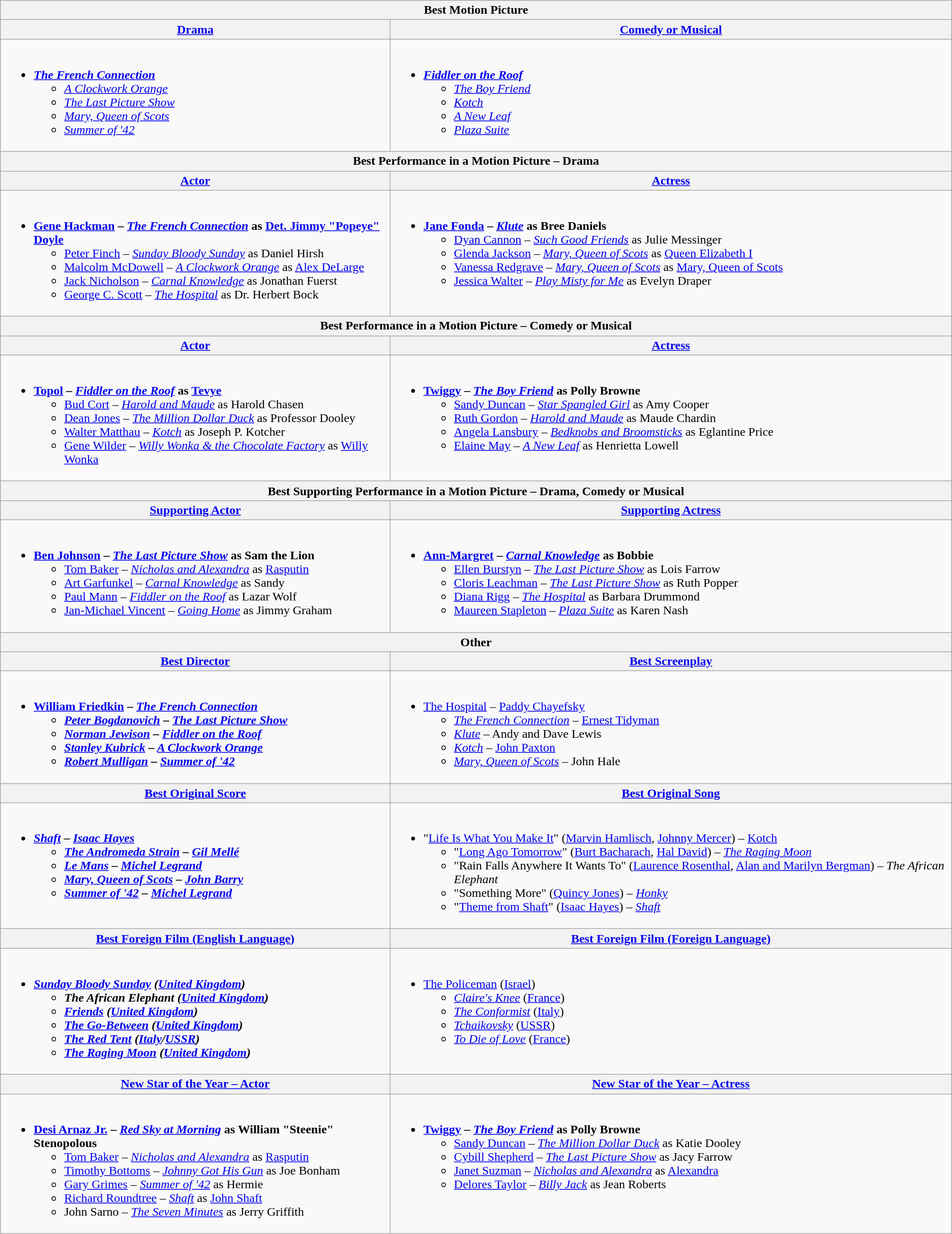<table class="wikitable" style="width=100%">
<tr>
<th colspan="2">Best Motion Picture</th>
</tr>
<tr>
<th style="width=50%"><a href='#'>Drama</a></th>
<th style="width=50%"><a href='#'>Comedy or Musical</a></th>
</tr>
<tr>
<td valign="top"><br><ul><li><strong><em><a href='#'>The French Connection</a></em></strong><ul><li><em><a href='#'>A Clockwork Orange</a></em></li><li><em><a href='#'>The Last Picture Show</a></em></li><li><em><a href='#'>Mary, Queen of Scots</a></em></li><li><em><a href='#'>Summer of '42</a></em></li></ul></li></ul></td>
<td valign="top"><br><ul><li><strong><em><a href='#'>Fiddler on the Roof</a></em></strong><ul><li><em><a href='#'>The Boy Friend</a></em></li><li><em><a href='#'>Kotch</a></em></li><li><em><a href='#'>A New Leaf</a></em></li><li><em><a href='#'>Plaza Suite</a></em></li></ul></li></ul></td>
</tr>
<tr>
<th colspan="2">Best Performance in a Motion Picture – Drama</th>
</tr>
<tr>
<th><a href='#'>Actor</a></th>
<th><a href='#'>Actress</a></th>
</tr>
<tr>
<td valign="top"><br><ul><li><strong><a href='#'>Gene Hackman</a> – <em><a href='#'>The French Connection</a></em> as <a href='#'>Det. Jimmy "Popeye" Doyle</a></strong><ul><li><a href='#'>Peter Finch</a> – <em><a href='#'>Sunday Bloody Sunday</a></em> as Daniel Hirsh</li><li><a href='#'>Malcolm McDowell</a> – <em><a href='#'>A Clockwork Orange</a></em> as <a href='#'>Alex DeLarge</a></li><li><a href='#'>Jack Nicholson</a> – <em><a href='#'>Carnal Knowledge</a></em> as Jonathan Fuerst</li><li><a href='#'>George C. Scott</a> – <em><a href='#'>The Hospital</a></em> as Dr. Herbert Bock</li></ul></li></ul></td>
<td valign="top"><br><ul><li><strong><a href='#'>Jane Fonda</a> – <em><a href='#'>Klute</a></em> as Bree Daniels</strong><ul><li><a href='#'>Dyan Cannon</a> – <em><a href='#'>Such Good Friends</a></em> as Julie Messinger</li><li><a href='#'>Glenda Jackson</a> – <em><a href='#'>Mary, Queen of Scots</a></em> as <a href='#'>Queen Elizabeth I</a></li><li><a href='#'>Vanessa Redgrave</a> – <em><a href='#'>Mary, Queen of Scots</a></em> as <a href='#'>Mary, Queen of Scots</a></li><li><a href='#'>Jessica Walter</a> – <em><a href='#'>Play Misty for Me</a></em> as Evelyn Draper</li></ul></li></ul></td>
</tr>
<tr>
<th colspan="2">Best Performance in a Motion Picture – Comedy or Musical</th>
</tr>
<tr>
<th><a href='#'>Actor</a></th>
<th><a href='#'>Actress</a></th>
</tr>
<tr>
<td valign="top"><br><ul><li><strong><a href='#'>Topol</a> – <em><a href='#'>Fiddler on the Roof</a></em> as <a href='#'>Tevye</a></strong><ul><li><a href='#'>Bud Cort</a> – <em><a href='#'>Harold and Maude</a></em> as Harold Chasen</li><li><a href='#'>Dean Jones</a> – <em><a href='#'>The Million Dollar Duck</a></em> as Professor Dooley</li><li><a href='#'>Walter Matthau</a> – <em><a href='#'>Kotch</a></em> as Joseph P. Kotcher</li><li><a href='#'>Gene Wilder</a> – <em><a href='#'>Willy Wonka & the Chocolate Factory</a></em> as <a href='#'>Willy Wonka</a></li></ul></li></ul></td>
<td valign="top"><br><ul><li><strong><a href='#'>Twiggy</a> – <em><a href='#'>The Boy Friend</a></em> as Polly Browne</strong><ul><li><a href='#'>Sandy Duncan</a> – <em><a href='#'>Star Spangled Girl</a></em> as Amy Cooper</li><li><a href='#'>Ruth Gordon</a> – <em><a href='#'>Harold and Maude</a></em> as Maude Chardin</li><li><a href='#'>Angela Lansbury</a>  – <em><a href='#'>Bedknobs and Broomsticks</a></em> as Eglantine Price</li><li><a href='#'>Elaine May</a> – <em><a href='#'>A New Leaf</a></em> as Henrietta Lowell</li></ul></li></ul></td>
</tr>
<tr>
<th colspan="2">Best Supporting Performance in a Motion Picture – Drama, Comedy or Musical</th>
</tr>
<tr>
<th><a href='#'>Supporting Actor</a></th>
<th><a href='#'>Supporting Actress</a></th>
</tr>
<tr>
<td valign="top"><br><ul><li><strong><a href='#'>Ben Johnson</a> – <em><a href='#'>The Last Picture Show</a></em> as Sam the Lion</strong><ul><li><a href='#'>Tom Baker</a> – <em><a href='#'>Nicholas and Alexandra</a></em> as <a href='#'>Rasputin</a></li><li><a href='#'>Art Garfunkel</a> – <em><a href='#'>Carnal Knowledge</a></em> as Sandy</li><li><a href='#'>Paul Mann</a> – <em><a href='#'>Fiddler on the Roof</a></em> as Lazar Wolf</li><li><a href='#'>Jan-Michael Vincent</a> – <em><a href='#'>Going Home</a></em> as Jimmy Graham</li></ul></li></ul></td>
<td valign="top"><br><ul><li><strong> <a href='#'>Ann-Margret</a> – <em><a href='#'>Carnal Knowledge</a></em> as Bobbie</strong><ul><li><a href='#'>Ellen Burstyn</a> – <em><a href='#'>The Last Picture Show</a></em> as Lois Farrow</li><li><a href='#'>Cloris Leachman</a> – <em><a href='#'>The Last Picture Show</a></em> as Ruth Popper</li><li><a href='#'>Diana Rigg</a> – <em><a href='#'>The Hospital</a></em> as Barbara Drummond</li><li><a href='#'>Maureen Stapleton</a> – <em><a href='#'>Plaza Suite</a></em> as Karen Nash</li></ul></li></ul></td>
</tr>
<tr>
<th colspan=2>Other</th>
</tr>
<tr>
<th><a href='#'>Best Director</a></th>
<th><a href='#'>Best Screenplay</a></th>
</tr>
<tr>
<td valign="top"><br><ul><li><strong><a href='#'>William Friedkin</a> – <em><a href='#'>The French Connection</a><strong><em><ul><li><a href='#'>Peter Bogdanovich</a> – </em><a href='#'>The Last Picture Show</a><em></li><li><a href='#'>Norman Jewison</a> – </em><a href='#'>Fiddler on the Roof</a><em></li><li><a href='#'>Stanley Kubrick</a> – </em><a href='#'>A Clockwork Orange</a><em></li><li><a href='#'>Robert Mulligan</a> – </em><a href='#'>Summer of '42</a><em></li></ul></li></ul></td>
<td valign="top"><br><ul><li></em></strong><a href='#'>The Hospital</a></em> – <a href='#'>Paddy Chayefsky</a></strong><ul><li><em><a href='#'>The French Connection</a></em> – <a href='#'>Ernest Tidyman</a></li><li><em><a href='#'>Klute</a></em> – Andy and Dave Lewis</li><li><em><a href='#'>Kotch</a></em> – <a href='#'>John Paxton</a></li><li><em><a href='#'>Mary, Queen of Scots</a></em> – John Hale</li></ul></li></ul></td>
</tr>
<tr>
<th><a href='#'>Best Original Score</a></th>
<th><a href='#'>Best Original Song</a></th>
</tr>
<tr>
<td valign="top"><br><ul><li><strong><em><a href='#'>Shaft</a><em> – <a href='#'>Isaac Hayes</a><strong><ul><li></em><a href='#'>The Andromeda Strain</a><em> – <a href='#'>Gil Mellé</a></li><li></em><a href='#'>Le Mans</a><em> – <a href='#'>Michel Legrand</a></li><li></em><a href='#'>Mary, Queen of Scots</a><em> – <a href='#'>John Barry</a></li><li></em><a href='#'>Summer of '42</a><em> – <a href='#'>Michel Legrand</a></li></ul></li></ul></td>
<td valign="top"><br><ul><li></strong>"<a href='#'>Life Is What You Make It</a>" (<a href='#'>Marvin Hamlisch</a>, <a href='#'>Johnny Mercer</a>) – </em><a href='#'>Kotch</a></em></strong><ul><li>"<a href='#'>Long Ago Tomorrow</a>" (<a href='#'>Burt Bacharach</a>, <a href='#'>Hal David</a>) – <em><a href='#'>The Raging Moon</a></em></li><li>"Rain Falls Anywhere It Wants To" (<a href='#'>Laurence Rosenthal</a>, <a href='#'>Alan and Marilyn Bergman</a>) – <em>The African Elephant</em></li><li>"Something More" (<a href='#'>Quincy Jones</a>) – <em><a href='#'>Honky</a></em></li><li>"<a href='#'>Theme from Shaft</a>" (<a href='#'>Isaac Hayes</a>) – <em><a href='#'>Shaft</a></em></li></ul></li></ul></td>
</tr>
<tr>
<th><a href='#'>Best Foreign Film (English Language)</a></th>
<th><a href='#'>Best Foreign Film (Foreign Language)</a></th>
</tr>
<tr>
<td valign="top"><br><ul><li><strong><em><a href='#'>Sunday Bloody Sunday</a><em> (<a href='#'>United Kingdom</a>)<strong><ul><li></em>The African Elephant<em> (<a href='#'>United Kingdom</a>)</li><li></em><a href='#'>Friends</a><em> (<a href='#'>United Kingdom</a>)</li><li></em><a href='#'>The Go-Between</a><em> (<a href='#'>United Kingdom</a>)</li><li></em><a href='#'>The Red Tent</a><em> (<a href='#'>Italy</a>/<a href='#'>USSR</a>)</li><li></em><a href='#'>The Raging Moon</a><em> (<a href='#'>United Kingdom</a>)</li></ul></li></ul></td>
<td valign="top"><br><ul><li></em></strong><a href='#'>The Policeman</a></em> (<a href='#'>Israel</a>)</strong><ul><li><em><a href='#'>Claire's Knee</a></em> (<a href='#'>France</a>)</li><li><em><a href='#'>The Conformist</a></em> (<a href='#'>Italy</a>)</li><li><em><a href='#'>Tchaikovsky</a></em> (<a href='#'>USSR</a>)</li><li><em><a href='#'>To Die of Love</a></em> (<a href='#'>France</a>)</li></ul></li></ul></td>
</tr>
<tr>
<th><a href='#'>New Star of the Year – Actor</a></th>
<th><a href='#'>New Star of the Year – Actress</a></th>
</tr>
<tr>
<td valign="top"><br><ul><li><strong><a href='#'>Desi Arnaz Jr.</a> – <em><a href='#'>Red Sky at Morning</a></em> as William "Steenie" Stenopolous</strong><ul><li><a href='#'>Tom Baker</a> – <em><a href='#'>Nicholas and Alexandra</a></em> as <a href='#'>Rasputin</a></li><li><a href='#'>Timothy Bottoms</a> – <em><a href='#'>Johnny Got His Gun</a></em> as Joe Bonham</li><li><a href='#'>Gary Grimes</a> – <em><a href='#'>Summer of '42</a></em> as Hermie</li><li><a href='#'>Richard Roundtree</a> – <em><a href='#'>Shaft</a></em> as <a href='#'>John Shaft</a></li><li>John Sarno – <em><a href='#'>The Seven Minutes</a></em> as Jerry Griffith</li></ul></li></ul></td>
<td valign="top"><br><ul><li><strong><a href='#'>Twiggy</a> – <em><a href='#'>The Boy Friend</a></em> as Polly Browne</strong><ul><li><a href='#'>Sandy Duncan</a> – <em><a href='#'>The Million Dollar Duck</a></em> as Katie Dooley</li><li><a href='#'>Cybill Shepherd</a> – <em><a href='#'>The Last Picture Show</a></em> as Jacy Farrow</li><li><a href='#'>Janet Suzman</a> – <em><a href='#'>Nicholas and Alexandra</a></em> as <a href='#'>Alexandra</a></li><li><a href='#'>Delores Taylor</a> – <em><a href='#'>Billy Jack</a></em> as Jean Roberts</li></ul></li></ul></td>
</tr>
</table>
